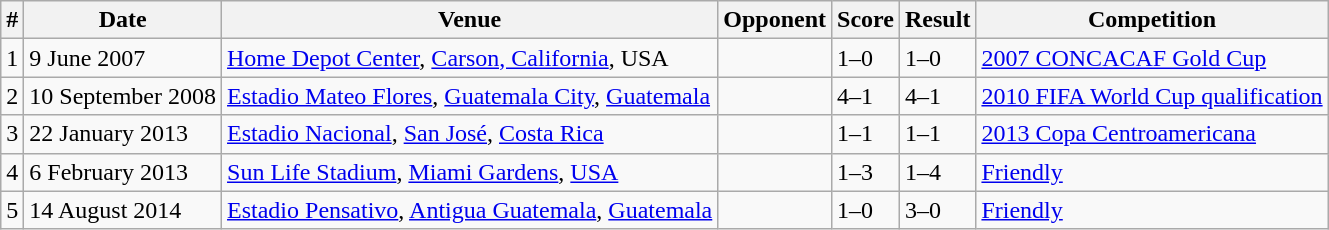<table class="wikitable">
<tr>
<th>#</th>
<th>Date</th>
<th>Venue</th>
<th>Opponent</th>
<th>Score</th>
<th>Result</th>
<th>Competition</th>
</tr>
<tr>
<td>1</td>
<td>9 June 2007</td>
<td><a href='#'>Home Depot Center</a>, <a href='#'>Carson, California</a>, USA</td>
<td></td>
<td>1–0</td>
<td>1–0</td>
<td><a href='#'>2007 CONCACAF Gold Cup</a></td>
</tr>
<tr>
<td>2</td>
<td>10 September 2008</td>
<td><a href='#'>Estadio Mateo Flores</a>, <a href='#'>Guatemala City</a>, <a href='#'>Guatemala</a></td>
<td></td>
<td>4–1</td>
<td>4–1</td>
<td><a href='#'>2010 FIFA World Cup qualification</a></td>
</tr>
<tr>
<td>3</td>
<td>22 January 2013</td>
<td><a href='#'>Estadio Nacional</a>, <a href='#'>San José</a>, <a href='#'>Costa Rica</a></td>
<td></td>
<td>1–1</td>
<td>1–1</td>
<td><a href='#'>2013 Copa Centroamericana</a></td>
</tr>
<tr>
<td>4</td>
<td>6 February 2013</td>
<td><a href='#'>Sun Life Stadium</a>, <a href='#'>Miami Gardens</a>, <a href='#'>USA</a></td>
<td></td>
<td>1–3</td>
<td>1–4</td>
<td><a href='#'>Friendly</a></td>
</tr>
<tr>
<td>5</td>
<td>14 August 2014</td>
<td><a href='#'>Estadio Pensativo</a>, <a href='#'>Antigua Guatemala</a>, <a href='#'>Guatemala</a></td>
<td></td>
<td>1–0</td>
<td>3–0</td>
<td><a href='#'>Friendly</a></td>
</tr>
</table>
